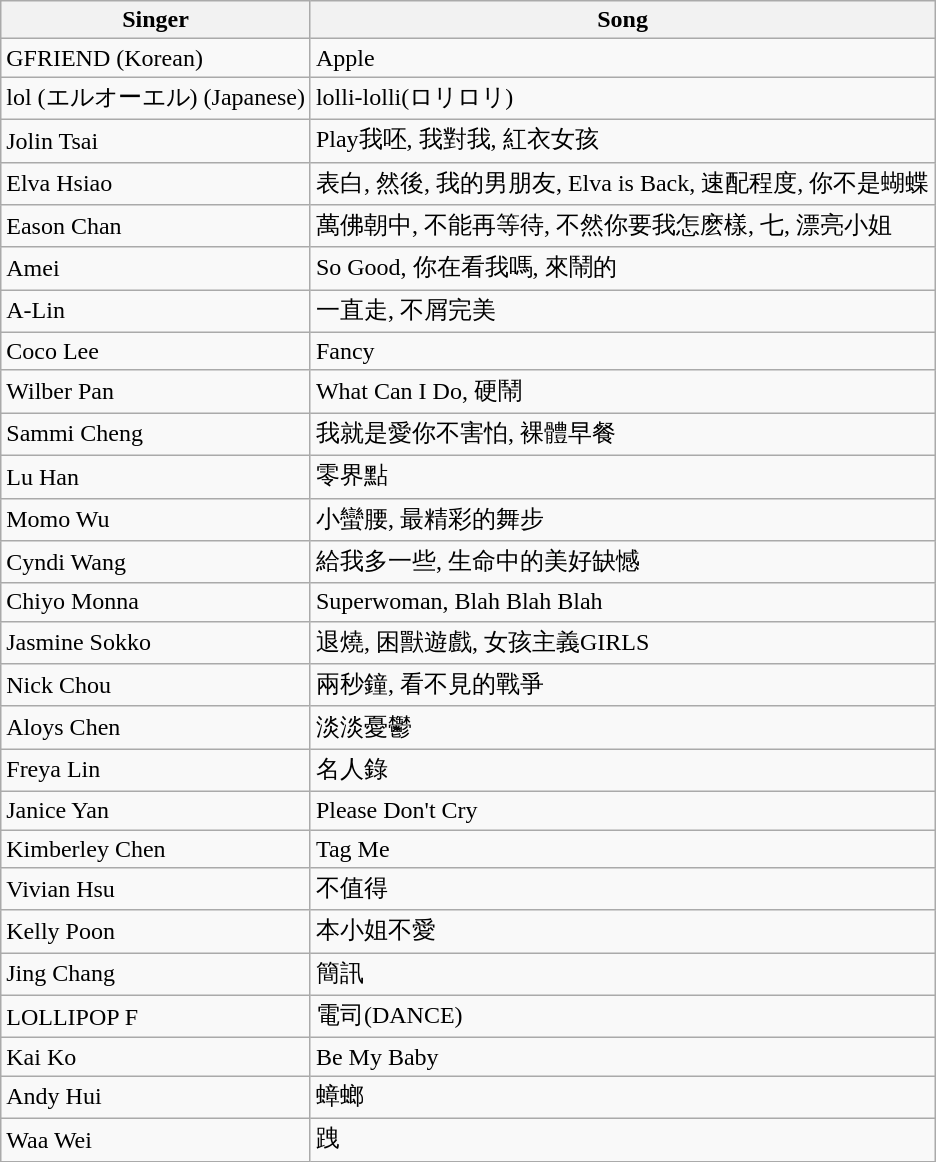<table class="wikitable">
<tr>
<th>Singer</th>
<th>Song</th>
</tr>
<tr>
<td>GFRIEND (Korean)</td>
<td>Apple</td>
</tr>
<tr>
<td>lol (エルオーエル) (Japanese)</td>
<td>lolli-lolli(ロリロリ)</td>
</tr>
<tr>
<td>Jolin Tsai</td>
<td>Play我呸, 我對我, 紅衣女孩</td>
</tr>
<tr>
<td>Elva Hsiao</td>
<td>表白, 然後, 我的男朋友, Elva is Back, 速配程度, 你不是蝴蝶</td>
</tr>
<tr>
<td>Eason Chan</td>
<td>萬佛朝中, 不能再等待, 不然你要我怎麽樣, 七, 漂亮小姐</td>
</tr>
<tr>
<td>Amei</td>
<td>So Good, 你在看我嗎, 來鬧的</td>
</tr>
<tr>
<td>A-Lin</td>
<td>一直走, 不屑完美</td>
</tr>
<tr>
<td>Coco Lee</td>
<td>Fancy</td>
</tr>
<tr>
<td>Wilber Pan</td>
<td>What Can I Do, 硬鬧</td>
</tr>
<tr>
<td>Sammi Cheng</td>
<td>我就是愛你不害怕, 裸體早餐</td>
</tr>
<tr>
<td>Lu Han</td>
<td>零界點</td>
</tr>
<tr>
<td>Momo Wu</td>
<td>小蠻腰, 最精彩的舞步</td>
</tr>
<tr>
<td>Cyndi Wang</td>
<td>給我多一些, 生命中的美好缺憾</td>
</tr>
<tr>
<td>Chiyo Monna</td>
<td>Superwoman, Blah Blah Blah</td>
</tr>
<tr>
<td>Jasmine Sokko</td>
<td>退燒, 困獸遊戲, 女孩主義GIRLS</td>
</tr>
<tr>
<td>Nick Chou</td>
<td>兩秒鐘, 看不見的戰爭</td>
</tr>
<tr>
<td>Aloys Chen</td>
<td>淡淡憂鬱</td>
</tr>
<tr>
<td>Freya Lin</td>
<td>名人錄</td>
</tr>
<tr>
<td>Janice Yan</td>
<td>Please Don't Cry</td>
</tr>
<tr>
<td>Kimberley Chen</td>
<td>Tag Me</td>
</tr>
<tr>
<td>Vivian Hsu</td>
<td>不值得</td>
</tr>
<tr>
<td>Kelly Poon</td>
<td>本小姐不愛</td>
</tr>
<tr>
<td>Jing Chang</td>
<td>簡訊</td>
</tr>
<tr>
<td>LOLLIPOP F</td>
<td>電司(DANCE)</td>
</tr>
<tr>
<td>Kai Ko</td>
<td>Be My Baby</td>
</tr>
<tr>
<td>Andy Hui</td>
<td>蟑螂</td>
</tr>
<tr>
<td>Waa Wei</td>
<td>跩</td>
</tr>
</table>
